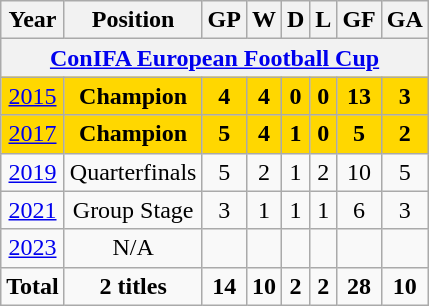<table class="wikitable" style="text-align: center;">
<tr>
<th>Year</th>
<th>Position</th>
<th>GP</th>
<th>W</th>
<th>D</th>
<th>L</th>
<th>GF</th>
<th>GA</th>
</tr>
<tr>
<th colspan=8><a href='#'>ConIFA European Football Cup</a></th>
</tr>
<tr style="background:gold;">
<td> <a href='#'>2015</a></td>
<td><strong>Champion</strong></td>
<td><strong>4</strong></td>
<td><strong>4</strong></td>
<td><strong>0</strong></td>
<td><strong>0</strong></td>
<td><strong>13</strong></td>
<td><strong>3</strong></td>
</tr>
<tr style="background:gold;">
<td> <a href='#'>2017</a></td>
<td><strong>Champion</strong></td>
<td><strong>5</strong></td>
<td><strong>4</strong></td>
<td><strong>1</strong></td>
<td><strong>0</strong></td>
<td><strong>5</strong></td>
<td><strong>2</strong></td>
</tr>
<tr>
<td> <a href='#'>2019</a></td>
<td>Quarterfinals</td>
<td>5</td>
<td>2</td>
<td>1</td>
<td>2</td>
<td>10</td>
<td>5</td>
</tr>
<tr>
<td> <a href='#'>2021</a></td>
<td>Group Stage</td>
<td>3</td>
<td>1</td>
<td>1</td>
<td>1</td>
<td>6</td>
<td>3</td>
</tr>
<tr>
<td> <a href='#'>2023</a></td>
<td>N/A</td>
<td></td>
<td></td>
<td></td>
<td></td>
<td></td>
<td></td>
</tr>
<tr>
<td><strong>Total</strong></td>
<td><strong>2 titles</strong></td>
<td><strong>14</strong></td>
<td><strong>10 </strong></td>
<td><strong>2</strong></td>
<td><strong>2</strong></td>
<td><strong>28</strong></td>
<td><strong>10</strong></td>
</tr>
</table>
